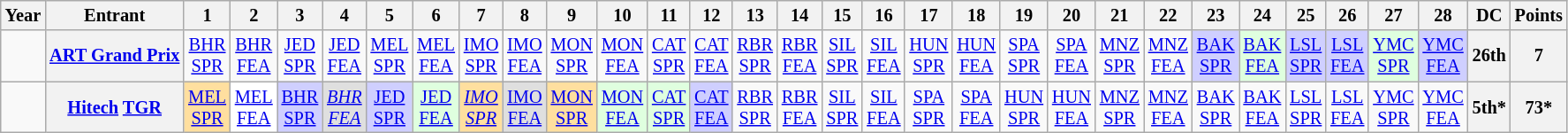<table class="wikitable" style="text-align:center; font-size:85%">
<tr>
<th scope="col">Year</th>
<th scope="col">Entrant</th>
<th scope="col">1</th>
<th scope="col">2</th>
<th scope="col">3</th>
<th scope="col">4</th>
<th scope="col">5</th>
<th scope="col">6</th>
<th scope="col">7</th>
<th scope="col">8</th>
<th scope="col">9</th>
<th scope="col">10</th>
<th scope="col">11</th>
<th scope="col">12</th>
<th scope="col">13</th>
<th scope="col">14</th>
<th scope="col">15</th>
<th scope="col">16</th>
<th scope="col">17</th>
<th scope="col">18</th>
<th scope="col">19</th>
<th scope="col">20</th>
<th scope="col">21</th>
<th scope="col">22</th>
<th scope="col">23</th>
<th scope="col">24</th>
<th scope="col">25</th>
<th scope="col">26</th>
<th scope="col">27</th>
<th scope="col">28</th>
<th scope="col">DC</th>
<th scope="col">Points</th>
</tr>
<tr>
<td scope="row"></td>
<th nowrap><a href='#'>ART Grand Prix</a></th>
<td><a href='#'>BHR<br>SPR</a></td>
<td><a href='#'>BHR<br>FEA</a></td>
<td><a href='#'>JED<br>SPR</a></td>
<td><a href='#'>JED<br>FEA</a></td>
<td><a href='#'>MEL<br>SPR</a></td>
<td><a href='#'>MEL<br>FEA</a></td>
<td><a href='#'>IMO<br>SPR</a></td>
<td><a href='#'>IMO<br>FEA</a></td>
<td><a href='#'>MON<br>SPR</a></td>
<td><a href='#'>MON<br>FEA</a></td>
<td><a href='#'>CAT<br>SPR</a></td>
<td><a href='#'>CAT<br>FEA</a></td>
<td><a href='#'>RBR<br>SPR</a></td>
<td><a href='#'>RBR<br>FEA</a></td>
<td><a href='#'>SIL<br>SPR</a></td>
<td><a href='#'>SIL<br>FEA</a></td>
<td><a href='#'>HUN<br>SPR</a></td>
<td><a href='#'>HUN<br>FEA</a></td>
<td><a href='#'>SPA<br>SPR</a></td>
<td><a href='#'>SPA<br>FEA</a></td>
<td><a href='#'>MNZ<br>SPR</a></td>
<td><a href='#'>MNZ<br>FEA</a></td>
<td style="background:#CFCFFF;"><a href='#'>BAK<br>SPR</a><br></td>
<td style="background:#DFFFDF;"><a href='#'>BAK<br>FEA</a><br></td>
<td style="background:#CFCFFF;"><a href='#'>LSL<br>SPR</a><br></td>
<td style="background:#CFCFFF;"><a href='#'>LSL<br>FEA</a><br></td>
<td style="background:#DFFFDF;"><a href='#'>YMC<br>SPR</a><br></td>
<td style="background:#CFCFFF;"><a href='#'>YMC<br>FEA</a><br></td>
<th>26th</th>
<th>7</th>
</tr>
<tr>
<td></td>
<th nowrap><a href='#'>Hitech</a> <a href='#'>TGR</a></th>
<td style="background:#FFDF9F;"><a href='#'>MEL<br>SPR</a><br></td>
<td style="background:#FFFFFF;"><a href='#'>MEL<br>FEA</a><br></td>
<td style="background:#CFCFFF;"><a href='#'>BHR<br>SPR</a><br></td>
<td style="background:#DFDFDF;"><em><a href='#'>BHR<br>FEA</a></em><br></td>
<td style="background:#CFCFFF;"><a href='#'>JED<br>SPR</a><br></td>
<td style="background:#DFFFDF;"><a href='#'>JED<br>FEA</a><br></td>
<td style="background:#FFDF9F;"><em><a href='#'>IMO<br>SPR</a></em><br></td>
<td style="background:#DFDFDF;"><a href='#'>IMO<br>FEA</a><br></td>
<td style="background:#FFDF9F;"><a href='#'>MON<br>SPR</a><br></td>
<td style="background:#DFFFDF;"><a href='#'>MON<br>FEA</a><br></td>
<td style="background:#DFFFDF;"><a href='#'>CAT<br>SPR</a><br></td>
<td style="background:#CFCFFF;"><a href='#'>CAT<br>FEA</a><br></td>
<td><a href='#'>RBR<br>SPR</a></td>
<td><a href='#'>RBR<br>FEA</a></td>
<td><a href='#'>SIL<br>SPR</a></td>
<td><a href='#'>SIL<br>FEA</a></td>
<td><a href='#'>SPA<br>SPR</a></td>
<td><a href='#'>SPA<br>FEA</a></td>
<td><a href='#'>HUN<br>SPR</a></td>
<td><a href='#'>HUN<br>FEA</a></td>
<td><a href='#'>MNZ<br>SPR</a></td>
<td><a href='#'>MNZ<br>FEA</a></td>
<td><a href='#'>BAK<br>SPR</a></td>
<td><a href='#'>BAK<br>FEA</a></td>
<td><a href='#'>LSL<br>SPR</a></td>
<td><a href='#'>LSL<br>FEA</a></td>
<td><a href='#'>YMC<br>SPR</a></td>
<td><a href='#'>YMC<br>FEA</a></td>
<th>5th*</th>
<th>73*</th>
</tr>
</table>
